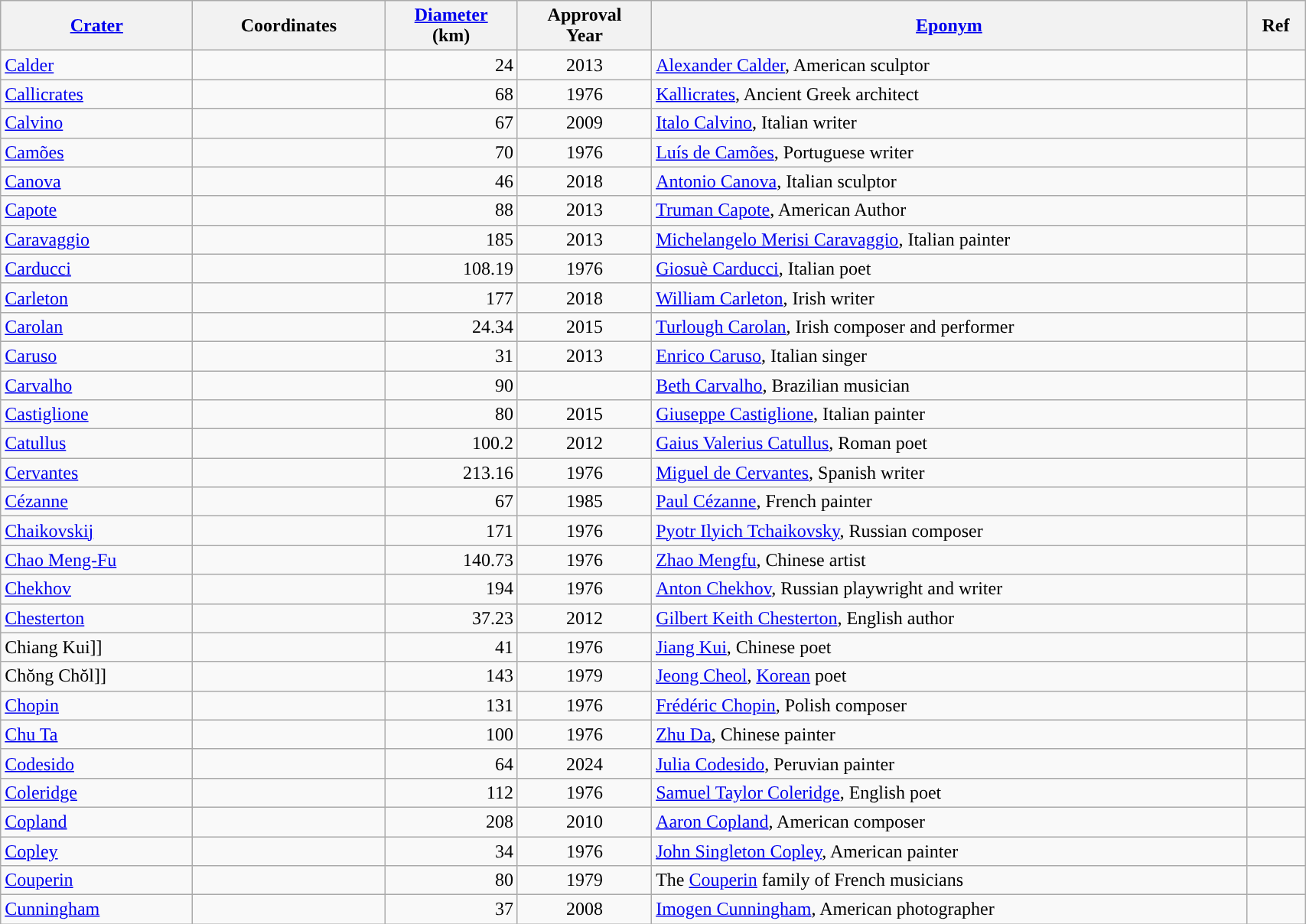<table class="wikitable sortable" style="min-width: 90%">
<tr>
<th style="width:10em"><a href='#'>Crater</a></th>
<th style="width:10em">Coordinates</th>
<th><a href='#'>Diameter</a><br>(km)</th>
<th>Approval<br>Year</th>
<th class="unsortable"><a href='#'>Eponym</a></th>
<th class="unsortable">Ref</th>
</tr>
<tr id="Calder">
<td><a href='#'>Calder</a></td>
<td></td>
<td align=right>24</td>
<td align=center>2013</td>
<td><a href='#'>Alexander Calder</a>, American sculptor</td>
<td></td>
</tr>
<tr id="Callicrates">
<td><a href='#'>Callicrates</a></td>
<td></td>
<td align=right>68</td>
<td align=center>1976</td>
<td><a href='#'>Kallicrates</a>, Ancient Greek architect</td>
<td></td>
</tr>
<tr id="Calvino">
<td><a href='#'>Calvino</a></td>
<td></td>
<td align=right>67</td>
<td align=center>2009</td>
<td><a href='#'>Italo Calvino</a>, Italian writer</td>
<td></td>
</tr>
<tr id="Camões">
<td><a href='#'>Camões</a></td>
<td></td>
<td align=right>70</td>
<td align=center>1976</td>
<td><a href='#'>Luís de Camões</a>, Portuguese writer</td>
<td></td>
</tr>
<tr id="Canova">
<td><a href='#'>Canova</a></td>
<td></td>
<td align=right>46</td>
<td align=center>2018</td>
<td><a href='#'>Antonio Canova</a>, Italian sculptor</td>
<td></td>
</tr>
<tr id="Capote">
<td><a href='#'>Capote</a></td>
<td></td>
<td align=right>88</td>
<td align=center>2013</td>
<td><a href='#'>Truman Capote</a>, American Author</td>
<td></td>
</tr>
<tr id="Caravaggio">
<td><a href='#'>Caravaggio</a></td>
<td></td>
<td align=right>185</td>
<td align=center>2013</td>
<td><a href='#'>Michelangelo Merisi Caravaggio</a>, Italian painter</td>
<td></td>
</tr>
<tr id="Carducci">
<td><a href='#'>Carducci</a></td>
<td></td>
<td align=right>108.19</td>
<td align=center>1976</td>
<td><a href='#'>Giosuè Carducci</a>, Italian poet</td>
<td></td>
</tr>
<tr id="Carleton">
<td><a href='#'>Carleton</a></td>
<td></td>
<td align=right>177</td>
<td align=center>2018</td>
<td><a href='#'>William Carleton</a>, Irish writer</td>
<td></td>
</tr>
<tr id="Carolan">
<td><a href='#'>Carolan</a></td>
<td></td>
<td align=right>24.34</td>
<td align=center>2015</td>
<td><a href='#'>Turlough Carolan</a>, Irish composer and performer</td>
<td></td>
</tr>
<tr id="Caruso">
<td><a href='#'>Caruso</a></td>
<td></td>
<td align=right>31</td>
<td align=center>2013</td>
<td><a href='#'>Enrico Caruso</a>, Italian singer</td>
<td></td>
</tr>
<tr id="Carvalho">
<td><a href='#'>Carvalho</a></td>
<td></td>
<td align=right>90</td>
<td align=center></td>
<td><a href='#'>Beth Carvalho</a>, Brazilian musician</td>
<td></td>
</tr>
<tr id="Castiglione">
<td><a href='#'>Castiglione</a></td>
<td></td>
<td align=right>80</td>
<td align=center>2015</td>
<td><a href='#'>Giuseppe Castiglione</a>, Italian painter</td>
<td></td>
</tr>
<tr id="Catullus">
<td><a href='#'>Catullus</a></td>
<td></td>
<td align=right>100.2</td>
<td align=center>2012</td>
<td><a href='#'>Gaius Valerius Catullus</a>, Roman poet</td>
<td></td>
</tr>
<tr id="Cervantes">
<td><a href='#'>Cervantes</a></td>
<td></td>
<td align=right>213.16</td>
<td align=center>1976</td>
<td><a href='#'>Miguel de Cervantes</a>, Spanish writer</td>
<td></td>
</tr>
<tr id="Cézanne">
<td><a href='#'>Cézanne</a></td>
<td></td>
<td align=right>67</td>
<td align=center>1985</td>
<td><a href='#'>Paul Cézanne</a>, French painter</td>
<td></td>
</tr>
<tr id="Chaikovskij">
<td><a href='#'>Chaikovskij</a></td>
<td></td>
<td align=right>171</td>
<td align=center>1976</td>
<td><a href='#'>Pyotr Ilyich Tchaikovsky</a>, Russian composer</td>
<td></td>
</tr>
<tr id="Chao Meng-Fu">
<td><a href='#'>Chao Meng-Fu</a></td>
<td></td>
<td align=right>140.73</td>
<td align=center>1976</td>
<td><a href='#'>Zhao Mengfu</a>, Chinese artist</td>
<td></td>
</tr>
<tr id="Chekhov">
<td><a href='#'>Chekhov</a></td>
<td></td>
<td align=right>194</td>
<td align=center>1976</td>
<td><a href='#'>Anton Chekhov</a>, Russian playwright and writer</td>
<td></td>
</tr>
<tr id="Chesterton">
<td><a href='#'>Chesterton</a></td>
<td></td>
<td align=right>37.23</td>
<td align=center>2012</td>
<td><a href='#'>Gilbert Keith Chesterton</a>, English author</td>
<td></td>
</tr>
<tr id="Chiang K">
<td [[Chiang K>Chiang Kui]]</td>
<td></td>
<td align=right>41</td>
<td align=center>1976</td>
<td><a href='#'>Jiang Kui</a>, Chinese poet</td>
<td></td>
</tr>
<tr id="Chŏng Ch">
<td [[Chŏng Ch>Chŏng Chŏl]]</td>
<td></td>
<td align=right>143</td>
<td align=center>1979</td>
<td><a href='#'>Jeong Cheol</a>, <a href='#'>Korean</a> poet</td>
<td></td>
</tr>
<tr id="Chopin">
<td><a href='#'>Chopin</a></td>
<td></td>
<td align=right>131</td>
<td align=center>1976</td>
<td><a href='#'>Frédéric Chopin</a>, Polish composer</td>
<td></td>
</tr>
<tr id="Chu Ta">
<td><a href='#'>Chu Ta</a></td>
<td></td>
<td align=right>100</td>
<td align=center>1976</td>
<td><a href='#'>Zhu Da</a>, Chinese painter</td>
<td></td>
</tr>
<tr id="Codesido">
<td><a href='#'>Codesido</a></td>
<td></td>
<td align=right>64</td>
<td align=center>2024</td>
<td><a href='#'>Julia Codesido</a>, Peruvian painter</td>
<td></td>
</tr>
<tr id="Coleridge">
<td><a href='#'>Coleridge</a></td>
<td></td>
<td align=right>112</td>
<td align=center>1976</td>
<td><a href='#'>Samuel Taylor Coleridge</a>, English poet</td>
<td></td>
</tr>
<tr id="Copland">
<td><a href='#'>Copland</a></td>
<td></td>
<td align=right>208</td>
<td align=center>2010</td>
<td><a href='#'>Aaron Copland</a>, American composer</td>
<td></td>
</tr>
<tr id="Copley">
<td><a href='#'>Copley</a></td>
<td></td>
<td align=right>34</td>
<td align=center>1976</td>
<td><a href='#'>John Singleton Copley</a>, American painter</td>
<td></td>
</tr>
<tr id="Couperin">
<td><a href='#'>Couperin</a></td>
<td></td>
<td align=right>80</td>
<td align=center>1979</td>
<td>The <a href='#'>Couperin</a> family of French musicians</td>
<td></td>
</tr>
<tr id="Cunningham">
<td><a href='#'>Cunningham</a></td>
<td></td>
<td align=right>37</td>
<td align=center>2008</td>
<td><a href='#'>Imogen Cunningham</a>, American photographer</td>
<td></td>
</tr>
</table>
